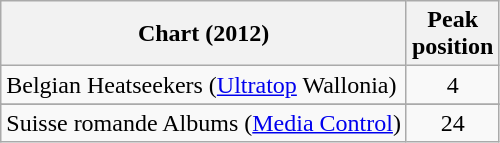<table class="wikitable sortable">
<tr>
<th>Chart (2012)</th>
<th>Peak<br>position</th>
</tr>
<tr>
<td>Belgian Heatseekers (<a href='#'>Ultratop</a> Wallonia)</td>
<td align=center>4</td>
</tr>
<tr>
</tr>
<tr>
<td>Suisse romande Albums (<a href='#'>Media Control</a>)</td>
<td align=center>24</td>
</tr>
</table>
